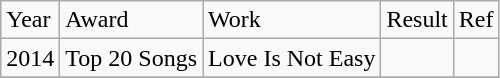<table class="wikitable">
<tr>
<td>Year</td>
<td>Award</td>
<td>Work</td>
<td>Result</td>
<td>Ref</td>
</tr>
<tr>
<td>2014</td>
<td>Top 20 Songs</td>
<td>Love Is Not Easy</td>
<td></td>
<td></td>
</tr>
<tr>
</tr>
</table>
